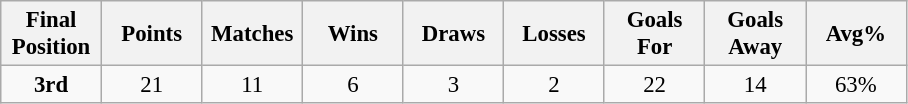<table class="wikitable" style="font-size: 95%; text-align: center;">
<tr>
<th width=60>Final Position</th>
<th width=60>Points</th>
<th width=60>Matches</th>
<th width=60>Wins</th>
<th width=60>Draws</th>
<th width=60>Losses</th>
<th width=60>Goals For</th>
<th width=60>Goals Away</th>
<th width=60>Avg%</th>
</tr>
<tr>
<td><strong>3rd</strong></td>
<td>21</td>
<td>11</td>
<td>6</td>
<td>3</td>
<td>2</td>
<td>22</td>
<td>14</td>
<td>63%</td>
</tr>
</table>
